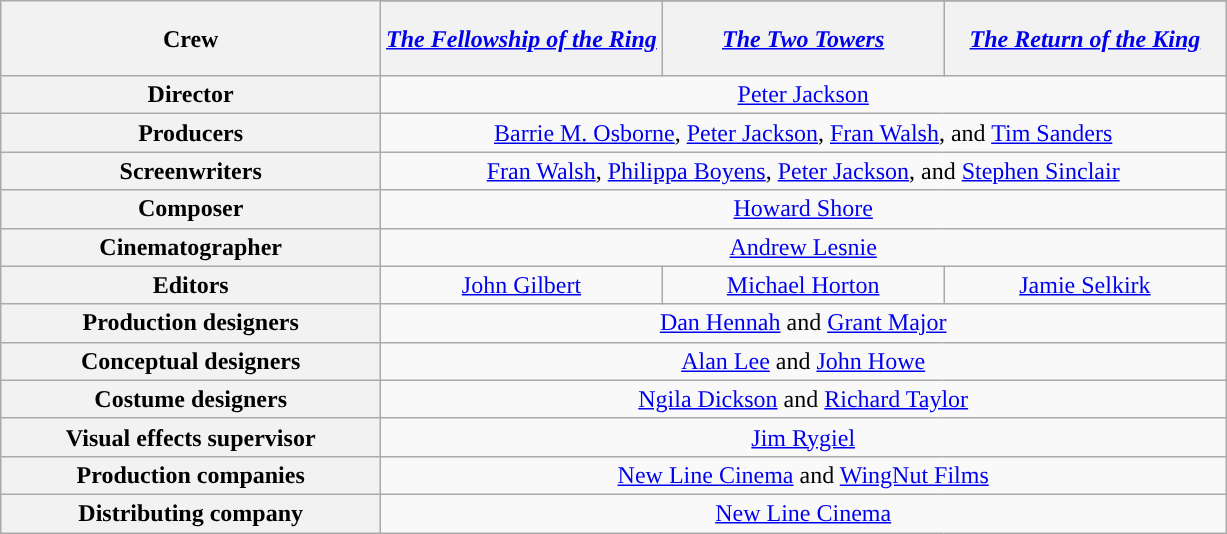<table class="wikitable" style="text-align:center;">
<tr>
<th rowspan="2">Crew</th>
</tr>
<tr style="height: 50px;">
<th style="width:23%;"><em><a href='#'>The Fellowship of the Ring</a></em></th>
<th style="width:23%;"><em><a href='#'>The Two Towers</a></em></th>
<th style="width:23%;"><em><a href='#'>The Return of the King</a></em></th>
</tr>
<tr>
<th>Director</th>
<td colspan="3"><a href='#'>Peter Jackson</a></td>
</tr>
<tr>
<th>Producers</th>
<td colspan="3"><a href='#'>Barrie M. Osborne</a>, <a href='#'>Peter Jackson</a>, <a href='#'>Fran Walsh</a>, and <a href='#'>Tim Sanders</a></td>
</tr>
<tr>
<th>Screenwriters</th>
<td colspan="3"><a href='#'>Fran Walsh</a>, <a href='#'>Philippa Boyens</a>, <a href='#'>Peter Jackson</a>, and <a href='#'>Stephen Sinclair</a></td>
</tr>
<tr>
<th>Composer</th>
<td colspan="3"><a href='#'>Howard Shore</a></td>
</tr>
<tr>
<th>Cinematographer</th>
<td colspan="3"><a href='#'>Andrew Lesnie</a></td>
</tr>
<tr>
<th>Editors</th>
<td><a href='#'>John Gilbert</a></td>
<td><a href='#'>Michael Horton</a></td>
<td><a href='#'>Jamie Selkirk</a></td>
</tr>
<tr>
<th>Production designers</th>
<td colspan="3"><a href='#'>Dan Hennah</a> and <a href='#'>Grant Major</a></td>
</tr>
<tr>
<th>Conceptual designers</th>
<td colspan="3"><a href='#'>Alan Lee</a> and <a href='#'>John Howe</a></td>
</tr>
<tr>
<th>Costume designers</th>
<td colspan="3"><a href='#'>Ngila Dickson</a> and <a href='#'>Richard Taylor</a></td>
</tr>
<tr>
<th>Visual effects supervisor</th>
<td colspan="3"><a href='#'>Jim Rygiel</a></td>
</tr>
<tr>
<th>Production companies</th>
<td colspan="3"><a href='#'>New Line Cinema</a> and <a href='#'>WingNut Films</a></td>
</tr>
<tr>
<th>Distributing company</th>
<td colspan="3"><a href='#'>New Line Cinema</a></td>
</tr>
</table>
